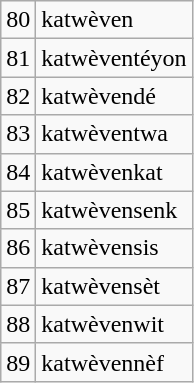<table class="wikitable" style="float:left; margin-right:0.5em">
<tr>
<td>80</td>
<td>katwèven</td>
</tr>
<tr>
<td>81</td>
<td>katwèventéyon</td>
</tr>
<tr>
<td>82</td>
<td>katwèvendé</td>
</tr>
<tr>
<td>83</td>
<td>katwèventwa</td>
</tr>
<tr>
<td>84</td>
<td>katwèvenkat</td>
</tr>
<tr>
<td>85</td>
<td>katwèvensenk</td>
</tr>
<tr>
<td>86</td>
<td>katwèvensis</td>
</tr>
<tr>
<td>87</td>
<td>katwèvensèt</td>
</tr>
<tr>
<td>88</td>
<td>katwèvenwit</td>
</tr>
<tr>
<td>89</td>
<td>katwèvennèf</td>
</tr>
</table>
